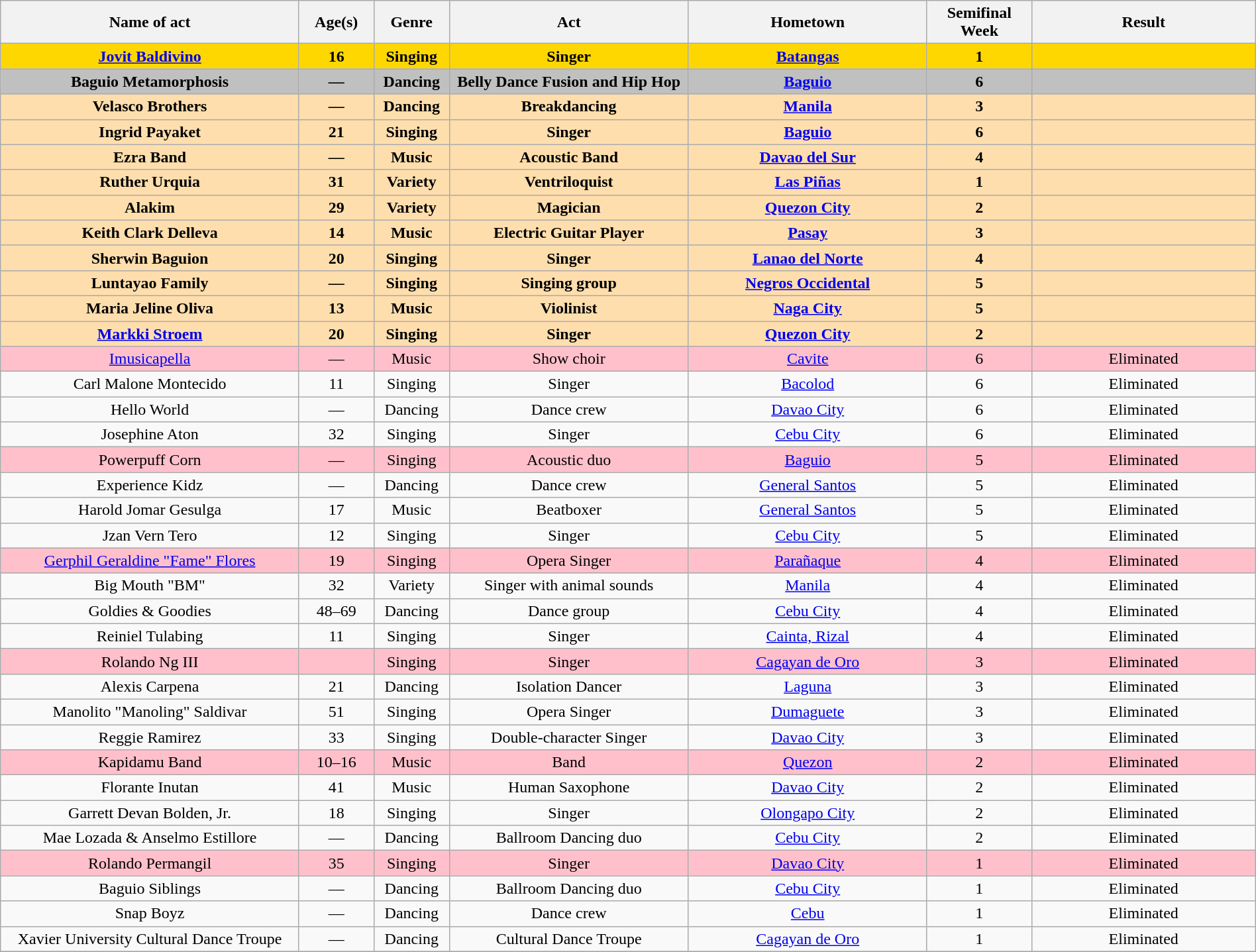<table class="wikitable sortable" style="width:100%; text-align:center;">
<tr>
<th style="width:20%;">Name of act</th>
<th data-sort-type="number" style="width:05%">Age(s)</th>
<th style="width:05%">Genre</th>
<th style="width:16%">Act</th>
<th style="width:16%">Hometown</th>
<th style="width:07%">Semifinal Week</th>
<th style="width:15%">Result</th>
</tr>
<tr bgcolor=gold>
<td><strong><a href='#'>Jovit Baldivino</a></strong></td>
<td><strong>16</strong></td>
<td><strong>Singing</strong></td>
<td><strong>Singer</strong></td>
<td><strong><a href='#'>Batangas</a></strong></td>
<td><strong>1</strong></td>
<td><strong></strong></td>
</tr>
<tr bgcolor=silver>
<td><strong>Baguio Metamorphosis</strong></td>
<td><strong>—</strong></td>
<td><strong>Dancing</strong></td>
<td><strong>Belly Dance Fusion and Hip Hop</strong></td>
<td><strong><a href='#'>Baguio</a></strong></td>
<td><strong>6</strong></td>
<td><strong></strong></td>
</tr>
<tr bgcolor=Navajowhite>
<td><strong>Velasco Brothers</strong></td>
<td><strong>—</strong></td>
<td><strong>Dancing</strong></td>
<td><strong>Breakdancing</strong></td>
<td><strong><a href='#'>Manila</a></strong></td>
<td><strong>3</strong></td>
<td><strong></strong></td>
</tr>
<tr bgcolor=Navajowhite>
<td><strong>Ingrid Payaket</strong></td>
<td><strong>21</strong></td>
<td><strong>Singing</strong></td>
<td><strong>Singer</strong></td>
<td><strong><a href='#'>Baguio</a></strong></td>
<td><strong>6</strong></td>
<td><strong></strong></td>
</tr>
<tr bgcolor=Navajowhite>
<td><strong>Ezra Band</strong></td>
<td><strong>—</strong></td>
<td><strong>Music</strong></td>
<td><strong>Acoustic Band</strong></td>
<td><strong><a href='#'>Davao del Sur</a></strong></td>
<td><strong>4</strong></td>
<td><strong></strong></td>
</tr>
<tr bgcolor=Navajowhite>
<td><strong>Ruther Urquia</strong></td>
<td><strong>31</strong></td>
<td><strong>Variety</strong></td>
<td><strong>Ventriloquist</strong></td>
<td><strong><a href='#'>Las Piñas</a></strong></td>
<td><strong>1</strong></td>
<td><strong></strong></td>
</tr>
<tr bgcolor=Navajowhite>
<td><strong>Alakim</strong></td>
<td><strong>29</strong></td>
<td><strong>Variety</strong></td>
<td><strong>Magician</strong></td>
<td><strong><a href='#'>Quezon City</a></strong></td>
<td><strong>2</strong></td>
<td><strong></strong></td>
</tr>
<tr bgcolor=Navajowhite>
<td><strong>Keith Clark Delleva</strong></td>
<td><strong>14</strong></td>
<td><strong>Music</strong></td>
<td><strong>Electric Guitar Player</strong></td>
<td><strong><a href='#'>Pasay</a></strong></td>
<td><strong>3</strong></td>
<td><strong></strong></td>
</tr>
<tr bgcolor=Navajowhite>
<td><strong>Sherwin Baguion</strong></td>
<td><strong>20</strong></td>
<td><strong>Singing</strong></td>
<td><strong>Singer</strong></td>
<td><strong><a href='#'>Lanao del Norte</a></strong></td>
<td><strong>4</strong></td>
<td><strong></strong></td>
</tr>
<tr bgcolor=Navajowhite>
<td><strong>Luntayao Family</strong></td>
<td><strong>—</strong></td>
<td><strong>Singing</strong></td>
<td><strong>Singing group</strong></td>
<td><strong><a href='#'>Negros Occidental</a></strong></td>
<td><strong>5</strong></td>
<td><strong></strong></td>
</tr>
<tr bgcolor=Navajowhite>
<td><strong>Maria Jeline Oliva</strong></td>
<td><strong>13</strong></td>
<td><strong>Music</strong></td>
<td><strong>Violinist</strong></td>
<td><strong><a href='#'>Naga City</a></strong></td>
<td><strong>5</strong></td>
<td><strong></strong></td>
</tr>
<tr bgcolor=Navajowhite>
<td><strong><a href='#'>Markki Stroem</a></strong></td>
<td><strong>20</strong></td>
<td><strong>Singing</strong></td>
<td><strong>Singer</strong></td>
<td><strong><a href='#'>Quezon City</a></strong></td>
<td><strong>2</strong></td>
<td><strong></strong></td>
</tr>
<tr bgcolor=pink>
<td><a href='#'>Imusicapella</a></td>
<td>—</td>
<td>Music</td>
<td>Show choir</td>
<td><a href='#'>Cavite</a></td>
<td>6</td>
<td>Eliminated</td>
</tr>
<tr>
<td>Carl Malone Montecido</td>
<td>11</td>
<td>Singing</td>
<td>Singer</td>
<td><a href='#'>Bacolod</a></td>
<td>6</td>
<td>Eliminated</td>
</tr>
<tr>
<td>Hello World</td>
<td>—</td>
<td>Dancing</td>
<td>Dance crew</td>
<td><a href='#'>Davao City</a></td>
<td>6</td>
<td>Eliminated</td>
</tr>
<tr>
<td>Josephine Aton</td>
<td>32</td>
<td>Singing</td>
<td>Singer</td>
<td><a href='#'>Cebu City</a></td>
<td>6</td>
<td>Eliminated</td>
</tr>
<tr bgcolor=pink>
<td>Powerpuff Corn</td>
<td>—</td>
<td>Singing</td>
<td>Acoustic duo</td>
<td><a href='#'>Baguio</a></td>
<td>5</td>
<td>Eliminated</td>
</tr>
<tr>
<td>Experience Kidz</td>
<td>—</td>
<td>Dancing</td>
<td>Dance crew</td>
<td><a href='#'>General Santos</a></td>
<td>5</td>
<td>Eliminated</td>
</tr>
<tr>
<td>Harold Jomar Gesulga</td>
<td>17</td>
<td>Music</td>
<td>Beatboxer</td>
<td><a href='#'>General Santos</a></td>
<td>5</td>
<td>Eliminated</td>
</tr>
<tr>
<td>Jzan Vern Tero</td>
<td>12</td>
<td>Singing</td>
<td>Singer</td>
<td><a href='#'>Cebu City</a></td>
<td>5</td>
<td>Eliminated</td>
</tr>
<tr bgcolor=pink>
<td><a href='#'>Gerphil Geraldine "Fame" Flores</a></td>
<td>19</td>
<td>Singing</td>
<td>Opera Singer</td>
<td><a href='#'>Parañaque</a></td>
<td>4</td>
<td>Eliminated</td>
</tr>
<tr>
<td>Big Mouth "BM"</td>
<td>32</td>
<td>Variety</td>
<td>Singer with animal sounds</td>
<td><a href='#'>Manila</a></td>
<td>4</td>
<td>Eliminated</td>
</tr>
<tr>
<td>Goldies & Goodies</td>
<td>48–69</td>
<td>Dancing</td>
<td>Dance group</td>
<td><a href='#'>Cebu City</a></td>
<td>4</td>
<td>Eliminated</td>
</tr>
<tr>
<td>Reiniel Tulabing</td>
<td>11</td>
<td>Singing</td>
<td>Singer</td>
<td><a href='#'>Cainta, Rizal</a></td>
<td>4</td>
<td>Eliminated</td>
</tr>
<tr bgcolor=pink>
<td>Rolando Ng III</td>
<td></td>
<td>Singing</td>
<td>Singer</td>
<td><a href='#'>Cagayan de Oro</a></td>
<td>3</td>
<td>Eliminated</td>
</tr>
<tr>
<td>Alexis Carpena</td>
<td>21</td>
<td>Dancing</td>
<td>Isolation Dancer</td>
<td><a href='#'>Laguna</a></td>
<td>3</td>
<td>Eliminated</td>
</tr>
<tr>
<td>Manolito "Manoling" Saldivar</td>
<td>51</td>
<td>Singing</td>
<td>Opera Singer</td>
<td><a href='#'>Dumaguete</a></td>
<td>3</td>
<td>Eliminated</td>
</tr>
<tr>
<td>Reggie Ramirez</td>
<td>33</td>
<td>Singing</td>
<td>Double-character Singer</td>
<td><a href='#'>Davao City</a></td>
<td>3</td>
<td>Eliminated</td>
</tr>
<tr bgcolor=pink>
<td>Kapidamu Band</td>
<td>10–16</td>
<td>Music</td>
<td>Band</td>
<td><a href='#'>Quezon</a></td>
<td>2</td>
<td>Eliminated</td>
</tr>
<tr>
<td>Florante Inutan</td>
<td>41</td>
<td>Music</td>
<td>Human Saxophone</td>
<td><a href='#'>Davao City</a></td>
<td>2</td>
<td>Eliminated</td>
</tr>
<tr>
<td>Garrett Devan Bolden, Jr.</td>
<td>18</td>
<td>Singing</td>
<td>Singer</td>
<td><a href='#'>Olongapo City</a></td>
<td>2</td>
<td>Eliminated</td>
</tr>
<tr>
<td>Mae Lozada & Anselmo Estillore</td>
<td>—</td>
<td>Dancing</td>
<td>Ballroom Dancing duo</td>
<td><a href='#'>Cebu City</a></td>
<td>2</td>
<td>Eliminated</td>
</tr>
<tr bgcolor=pink>
<td>Rolando Permangil</td>
<td>35</td>
<td>Singing</td>
<td>Singer</td>
<td><a href='#'>Davao City</a></td>
<td>1</td>
<td>Eliminated</td>
</tr>
<tr>
<td>Baguio Siblings</td>
<td>—</td>
<td>Dancing</td>
<td>Ballroom Dancing duo</td>
<td><a href='#'>Cebu City</a></td>
<td>1</td>
<td>Eliminated</td>
</tr>
<tr>
<td>Snap Boyz</td>
<td>—</td>
<td>Dancing</td>
<td>Dance crew</td>
<td><a href='#'>Cebu</a></td>
<td>1</td>
<td>Eliminated</td>
</tr>
<tr>
<td>Xavier University Cultural Dance Troupe</td>
<td>—</td>
<td>Dancing</td>
<td>Cultural Dance Troupe</td>
<td><a href='#'>Cagayan de Oro</a></td>
<td>1</td>
<td>Eliminated</td>
</tr>
<tr>
</tr>
</table>
